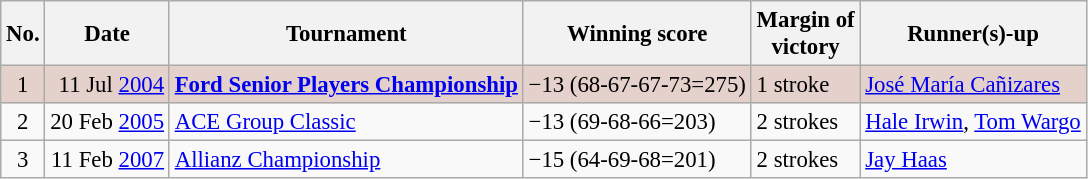<table class="wikitable" style="font-size:95%;">
<tr>
<th>No.</th>
<th>Date</th>
<th>Tournament</th>
<th>Winning score</th>
<th>Margin of<br>victory</th>
<th>Runner(s)-up</th>
</tr>
<tr style="background:#e5d1cb;">
<td align=center>1</td>
<td align=right>11 Jul <a href='#'>2004</a></td>
<td><strong><a href='#'>Ford Senior Players Championship</a></strong></td>
<td>−13 (68-67-67-73=275)</td>
<td>1 stroke</td>
<td> <a href='#'>José María Cañizares</a></td>
</tr>
<tr>
<td align=center>2</td>
<td align=right>20 Feb <a href='#'>2005</a></td>
<td><a href='#'>ACE Group Classic</a></td>
<td>−13 (69-68-66=203)</td>
<td>2 strokes</td>
<td> <a href='#'>Hale Irwin</a>,  <a href='#'>Tom Wargo</a></td>
</tr>
<tr>
<td align=center>3</td>
<td align=right>11 Feb <a href='#'>2007</a></td>
<td><a href='#'>Allianz Championship</a></td>
<td>−15 (64-69-68=201)</td>
<td>2 strokes</td>
<td> <a href='#'>Jay Haas</a></td>
</tr>
</table>
